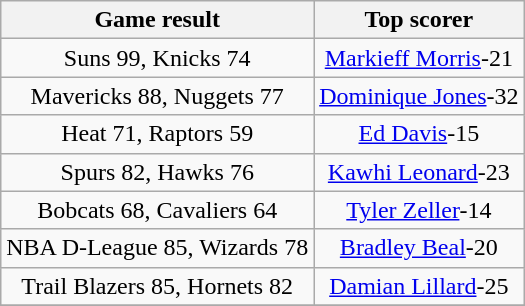<table class="wikitable" style="text-align:center">
<tr>
<th>Game result</th>
<th>Top scorer</th>
</tr>
<tr>
<td>Suns 99, Knicks 74</td>
<td><a href='#'>Markieff Morris</a>-21</td>
</tr>
<tr>
<td>Mavericks 88, Nuggets 77</td>
<td><a href='#'>Dominique Jones</a>-32</td>
</tr>
<tr>
<td>Heat 71, Raptors 59</td>
<td><a href='#'>Ed Davis</a>-15</td>
</tr>
<tr>
<td>Spurs 82, Hawks 76</td>
<td><a href='#'>Kawhi Leonard</a>-23</td>
</tr>
<tr>
<td>Bobcats 68, Cavaliers 64</td>
<td><a href='#'>Tyler Zeller</a>-14</td>
</tr>
<tr>
<td>NBA D-League 85, Wizards 78</td>
<td><a href='#'>Bradley Beal</a>-20</td>
</tr>
<tr>
<td>Trail Blazers 85, Hornets 82</td>
<td><a href='#'>Damian Lillard</a>-25</td>
</tr>
<tr>
</tr>
</table>
